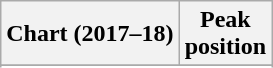<table class="wikitable sortable plainrowheaders" style="text-align:center">
<tr>
<th>Chart (2017–18)</th>
<th>Peak<br>position</th>
</tr>
<tr>
</tr>
<tr>
</tr>
<tr>
</tr>
</table>
